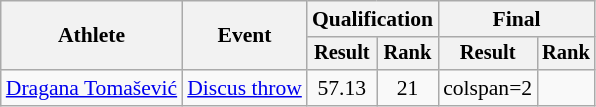<table class=wikitable style=font-size:90%>
<tr>
<th rowspan=2>Athlete</th>
<th rowspan=2>Event</th>
<th colspan=2>Qualification</th>
<th colspan=2>Final</th>
</tr>
<tr style=font-size:95%>
<th>Result</th>
<th>Rank</th>
<th>Result</th>
<th>Rank</th>
</tr>
<tr align=center>
<td align=left><a href='#'>Dragana Tomašević</a></td>
<td align=left><a href='#'>Discus throw</a></td>
<td>57.13</td>
<td>21</td>
<td>colspan=2 </td>
</tr>
</table>
